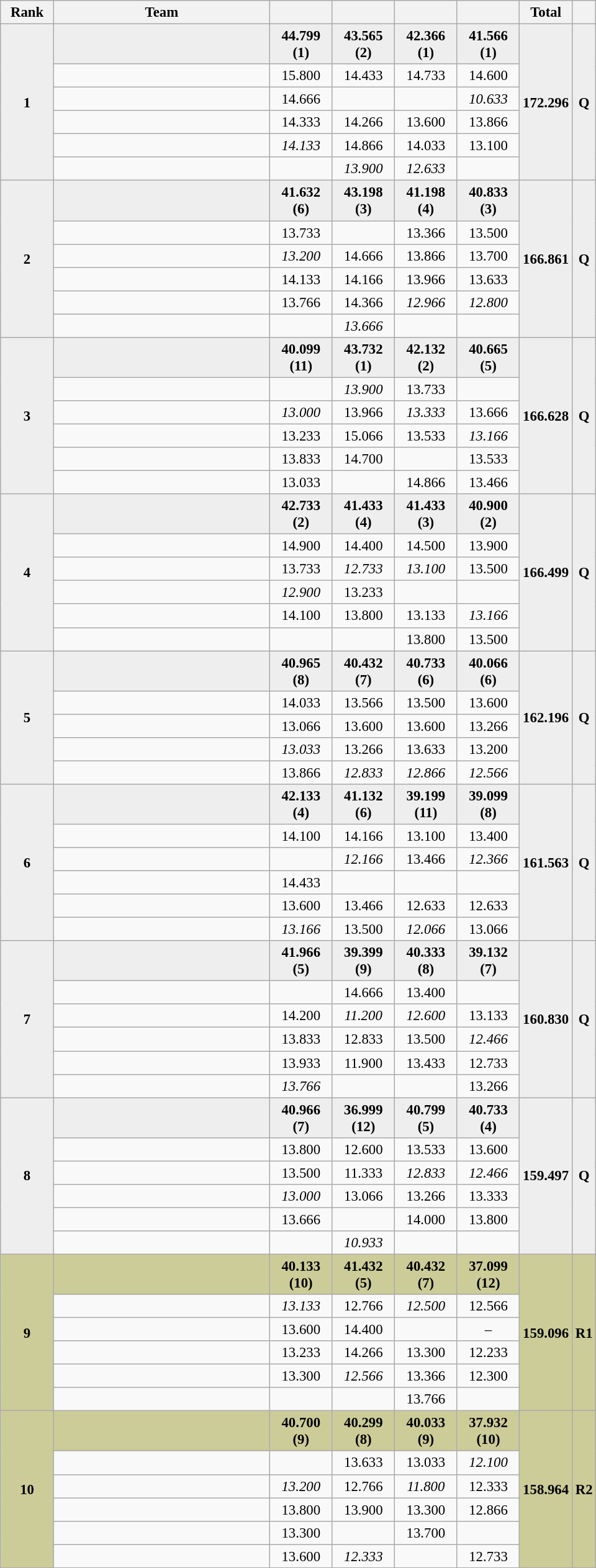<table style="text-align:center; font-size:95%" class="wikitable sortable">
<tr>
<th scope="col" style="width:50px;">Rank</th>
<th scope="col" style="width:225px;">Team</th>
<th scope="col" style="width:60px;"></th>
<th scope="col" style="width:60px;"></th>
<th scope="col" style="width:60px;"></th>
<th scope="col" style="width:60px;"></th>
<th>Total</th>
<th></th>
</tr>
<tr style="background:#eee;">
<td rowspan="6"><strong>1</strong></td>
<td style="text-align:center;"><strong></strong></td>
<td><strong>44.799 (1)</strong></td>
<td><strong>43.565 (2)</strong></td>
<td><strong>42.366 (1)</strong></td>
<td><strong>41.566 (1)</strong></td>
<td rowspan="6"><strong>172.296</strong></td>
<td rowspan="6"><strong>Q</strong></td>
</tr>
<tr>
<td align=left></td>
<td>15.800</td>
<td>14.433</td>
<td>14.733</td>
<td>14.600</td>
</tr>
<tr>
<td align=left></td>
<td>14.666</td>
<td></td>
<td></td>
<td><em>10.633</em></td>
</tr>
<tr>
<td align=left></td>
<td>14.333</td>
<td>14.266</td>
<td>13.600</td>
<td>13.866</td>
</tr>
<tr>
<td align=left></td>
<td><em>14.133</em></td>
<td>14.866</td>
<td>14.033</td>
<td>13.100</td>
</tr>
<tr>
<td align=left></td>
<td></td>
<td><em>13.900</em></td>
<td><em>12.633</em></td>
<td></td>
</tr>
<tr style="background:#eee;">
<td rowspan="6"><strong>2</strong></td>
<td style="text-align:center;"><strong></strong></td>
<td><strong>41.632 (6)</strong></td>
<td><strong>43.198 (3)</strong></td>
<td><strong>41.198 (4)</strong></td>
<td><strong>40.833 (3)</strong></td>
<td rowspan="6"><strong>166.861</strong></td>
<td rowspan="6"><strong>Q</strong></td>
</tr>
<tr>
<td align=left></td>
<td>13.733</td>
<td></td>
<td>13.366</td>
<td>13.500</td>
</tr>
<tr>
<td align=left></td>
<td><em>13.200</em></td>
<td>14.666</td>
<td>13.866</td>
<td>13.700</td>
</tr>
<tr>
<td align=left></td>
<td>14.133</td>
<td>14.166</td>
<td>13.966</td>
<td>13.633</td>
</tr>
<tr>
<td align=left></td>
<td>13.766</td>
<td>14.366</td>
<td><em>12.966</em></td>
<td><em>12.800</em></td>
</tr>
<tr>
<td align=left></td>
<td></td>
<td><em>13.666</em></td>
<td></td>
<td></td>
</tr>
<tr style="background:#eee;">
<td rowspan="6"><strong>3</strong></td>
<td style="text-align:center;"><strong></strong></td>
<td><strong>40.099 (11)</strong></td>
<td><strong>43.732 (1)</strong></td>
<td><strong>42.132 (2)</strong></td>
<td><strong>40.665 (5)</strong></td>
<td rowspan="6"><strong>166.628</strong></td>
<td rowspan="6"><strong>Q</strong></td>
</tr>
<tr>
<td align=left></td>
<td></td>
<td><em>13.900</em></td>
<td>13.733</td>
<td></td>
</tr>
<tr>
<td align=left></td>
<td><em>13.000</em></td>
<td>13.966</td>
<td><em>13.333</em></td>
<td>13.666</td>
</tr>
<tr>
<td align=left></td>
<td>13.233</td>
<td>15.066</td>
<td>13.533</td>
<td><em>13.166</em></td>
</tr>
<tr>
<td align=left></td>
<td>13.833</td>
<td>14.700</td>
<td></td>
<td>13.533</td>
</tr>
<tr>
<td align=left></td>
<td>13.033</td>
<td></td>
<td>14.866</td>
<td>13.466</td>
</tr>
<tr style="background:#eee;">
<td rowspan="6"><strong>4</strong></td>
<td style="text-align:center;"><strong></strong></td>
<td><strong>42.733 (2)</strong></td>
<td><strong>41.433 (4)</strong></td>
<td><strong>41.433 (3)</strong></td>
<td><strong>40.900 (2)</strong></td>
<td rowspan="6"><strong>166.499</strong></td>
<td rowspan="6"><strong>Q</strong></td>
</tr>
<tr>
<td align=left></td>
<td>14.900</td>
<td>14.400</td>
<td>14.500</td>
<td>13.900</td>
</tr>
<tr>
<td align=left></td>
<td>13.733</td>
<td><em>12.733</em></td>
<td><em>13.100</em></td>
<td>13.500</td>
</tr>
<tr>
<td align=left></td>
<td><em>12.900</em></td>
<td>13.233</td>
<td></td>
<td></td>
</tr>
<tr>
<td align=left></td>
<td>14.100</td>
<td>13.800</td>
<td>13.133</td>
<td><em>13.166</em></td>
</tr>
<tr>
<td align=left></td>
<td></td>
<td></td>
<td>13.800</td>
<td>13.500</td>
</tr>
<tr style="background:#eee;">
<td rowspan="5"><strong>5</strong></td>
<td style="text-align:center;"><strong></strong></td>
<td><strong>40.965 (8)</strong></td>
<td><strong>40.432 (7)</strong></td>
<td><strong>40.733 (6)</strong></td>
<td><strong>40.066 (6)</strong></td>
<td rowspan="5"><strong>162.196</strong></td>
<td rowspan="5"><strong>Q</strong></td>
</tr>
<tr>
<td align=left></td>
<td>14.033</td>
<td>13.566</td>
<td>13.500</td>
<td>13.600</td>
</tr>
<tr>
<td align=left></td>
<td>13.066</td>
<td>13.600</td>
<td>13.600</td>
<td>13.266</td>
</tr>
<tr>
<td align=left></td>
<td><em>13.033</em></td>
<td>13.266</td>
<td>13.633</td>
<td>13.200</td>
</tr>
<tr>
<td align=left></td>
<td>13.866</td>
<td><em>12.833</em></td>
<td><em>12.866</em></td>
<td><em>12.566</em></td>
</tr>
<tr style="background:#eee;">
<td rowspan="6"><strong>6</strong></td>
<td style="text-align:center;"><strong></strong></td>
<td><strong>42.133 (4)</strong></td>
<td><strong>41.132 (6)</strong></td>
<td><strong>39.199 (11)</strong></td>
<td><strong>39.099 (8)</strong></td>
<td rowspan="6"><strong>161.563</strong></td>
<td rowspan="6"><strong>Q</strong></td>
</tr>
<tr>
<td align=left></td>
<td>14.100</td>
<td>14.166</td>
<td>13.100</td>
<td>13.400</td>
</tr>
<tr>
<td align=left></td>
<td></td>
<td><em>12.166</em></td>
<td>13.466</td>
<td><em>12.366</em></td>
</tr>
<tr>
<td align=left></td>
<td>14.433</td>
<td></td>
<td></td>
<td></td>
</tr>
<tr>
<td align=left></td>
<td>13.600</td>
<td>13.466</td>
<td>12.633</td>
<td>12.633</td>
</tr>
<tr>
<td align=left></td>
<td><em>13.166</em></td>
<td>13.500</td>
<td><em>12.066</em></td>
<td>13.066</td>
</tr>
<tr style="background:#eee;">
<td rowspan="6"><strong>7</strong></td>
<td style="text-align:center;"><strong></strong></td>
<td><strong>41.966 (5)</strong></td>
<td><strong>39.399 (9)</strong></td>
<td><strong>40.333 (8)</strong></td>
<td><strong>39.132 (7)</strong></td>
<td rowspan="6"><strong>160.830</strong></td>
<td rowspan="6"><strong>Q</strong></td>
</tr>
<tr>
<td align=left></td>
<td></td>
<td>14.666</td>
<td>13.400</td>
<td></td>
</tr>
<tr>
<td align=left></td>
<td>14.200</td>
<td><em>11.200</em></td>
<td><em>12.600</em></td>
<td>13.133</td>
</tr>
<tr>
<td align=left></td>
<td>13.833</td>
<td>12.833</td>
<td>13.500</td>
<td><em>12.466</em></td>
</tr>
<tr>
<td align=left></td>
<td>13.933</td>
<td>11.900</td>
<td>13.433</td>
<td>12.733</td>
</tr>
<tr>
<td align=left></td>
<td><em>13.766</em></td>
<td></td>
<td></td>
<td>13.266</td>
</tr>
<tr style="background:#eee;">
<td rowspan="6"><strong>8</strong></td>
<td style="text-align:center;"><strong></strong></td>
<td><strong>40.966 (7)</strong></td>
<td><strong>36.999 (12)</strong></td>
<td><strong>40.799 (5)</strong></td>
<td><strong>40.733 (4)</strong></td>
<td rowspan="6"><strong>159.497</strong></td>
<td rowspan="6"><strong>Q</strong></td>
</tr>
<tr>
<td align=left></td>
<td>13.800</td>
<td>12.600</td>
<td>13.533</td>
<td>13.600</td>
</tr>
<tr>
<td align=left></td>
<td>13.500</td>
<td>11.333</td>
<td><em>12.833</em></td>
<td><em>12.466</em></td>
</tr>
<tr>
<td align=left></td>
<td><em>13.000</em></td>
<td>13.066</td>
<td>13.266</td>
<td>13.333</td>
</tr>
<tr>
<td align=left></td>
<td>13.666</td>
<td></td>
<td>14.000</td>
<td>13.800</td>
</tr>
<tr>
<td align=left></td>
<td></td>
<td><em>10.933</em></td>
<td></td>
<td></td>
</tr>
<tr style="background:#cccc99;">
<td rowspan="6"><strong>9</strong></td>
<td style="text-align:center;"><strong></strong></td>
<td><strong>40.133 (10)</strong></td>
<td><strong>41.432 (5)</strong></td>
<td><strong>40.432 (7)</strong></td>
<td><strong>37.099 (12)</strong></td>
<td rowspan="6"><strong>159.096</strong></td>
<td rowspan="6"><strong>R1</strong></td>
</tr>
<tr>
<td align=left></td>
<td><em>13.133</em></td>
<td>12.766</td>
<td><em>12.500</em></td>
<td>12.566</td>
</tr>
<tr>
<td align=left></td>
<td>13.600</td>
<td>14.400</td>
<td></td>
<td>–</td>
</tr>
<tr>
<td align=left></td>
<td>13.233</td>
<td>14.266</td>
<td>13.300</td>
<td>12.233</td>
</tr>
<tr>
<td align=left></td>
<td>13.300</td>
<td><em>12.566</em></td>
<td>13.366</td>
<td>12.300</td>
</tr>
<tr>
<td align=left></td>
<td></td>
<td></td>
<td>13.766</td>
<td></td>
</tr>
<tr style="background:#cccc99;">
<td rowspan="6"><strong>10</strong></td>
<td style="text-align:center;"><strong></strong></td>
<td><strong>40.700 (9)</strong></td>
<td><strong>40.299 (8)</strong></td>
<td><strong>40.033 (9)</strong></td>
<td><strong>37.932 (10)</strong></td>
<td rowspan="6"><strong>158.964</strong></td>
<td rowspan="6"><strong>R2</strong></td>
</tr>
<tr>
<td align=left></td>
<td></td>
<td>13.633</td>
<td>13.033</td>
<td><em>12.100</em></td>
</tr>
<tr>
<td align=left></td>
<td><em>13.200</em></td>
<td>12.766</td>
<td><em>11.800</em></td>
<td>12.333</td>
</tr>
<tr>
<td align=left></td>
<td>13.800</td>
<td>13.900</td>
<td>13.300</td>
<td>12.866</td>
</tr>
<tr>
<td align=left></td>
<td>13.300</td>
<td></td>
<td>13.700</td>
<td></td>
</tr>
<tr>
<td align=left></td>
<td>13.600</td>
<td><em>12.333</em></td>
<td></td>
<td>12.733</td>
</tr>
</table>
